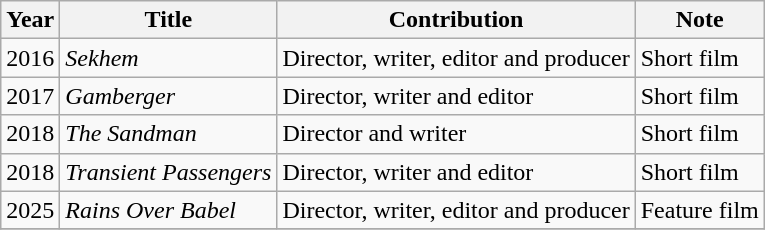<table class="wikitable sortable">
<tr>
<th>Year</th>
<th>Title</th>
<th>Contribution</th>
<th>Note</th>
</tr>
<tr>
<td>2016</td>
<td><em>Sekhem</em></td>
<td>Director, writer, editor and producer</td>
<td>Short film</td>
</tr>
<tr>
<td>2017</td>
<td><em>Gamberger</em></td>
<td>Director, writer and editor</td>
<td>Short film</td>
</tr>
<tr>
<td>2018</td>
<td><em>The Sandman</em></td>
<td>Director and writer</td>
<td>Short film</td>
</tr>
<tr>
<td>2018</td>
<td><em>Transient Passengers</em></td>
<td>Director, writer and editor</td>
<td>Short film</td>
</tr>
<tr>
<td>2025</td>
<td><em>Rains Over Babel</em></td>
<td>Director, writer, editor and producer</td>
<td>Feature film</td>
</tr>
<tr>
</tr>
</table>
